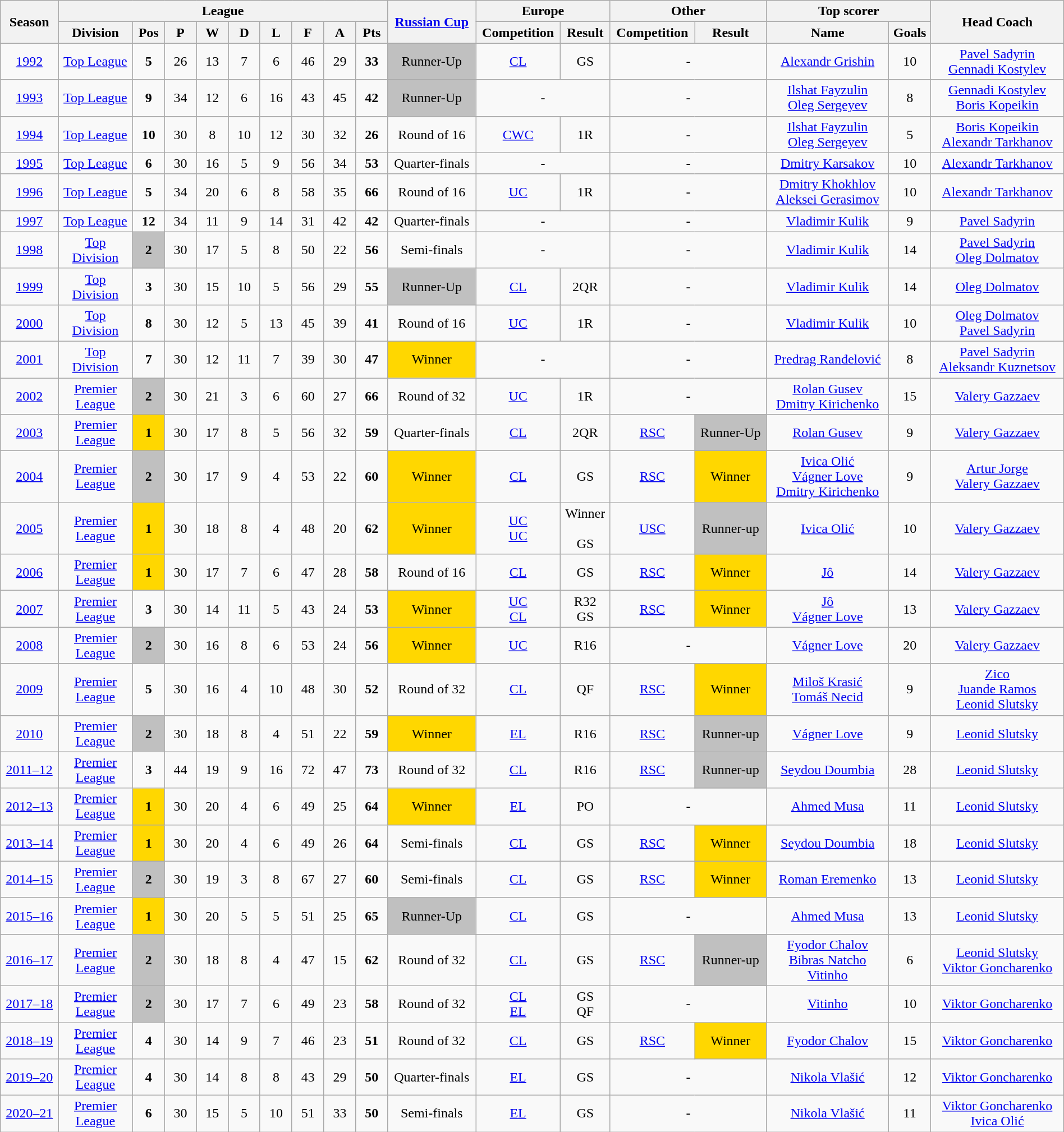<table class="wikitable"  style="text-align:center; width:100%;">
<tr>
<th rowspan=2>Season</th>
<th colspan=9>League</th>
<th rowspan=2><a href='#'>Russian Cup</a></th>
<th colspan=2>Europe</th>
<th colspan=2>Other</th>
<th colspan=2>Top scorer</th>
<th rowspan=2>Head Coach</th>
</tr>
<tr>
<th width=7%>Division</th>
<th style="width:3%;">Pos</th>
<th style="width:3%;">P</th>
<th style="width:3%;">W</th>
<th style="width:3%;">D</th>
<th style="width:3%;">L</th>
<th style="width:3%;">F</th>
<th style="width:3%;">A</th>
<th style="width:3%;">Pts</th>
<th>Competition</th>
<th>Result</th>
<th>Competition</th>
<th>Result</th>
<th>Name</th>
<th>Goals</th>
</tr>
<tr>
<td align=center><a href='#'>1992</a></td>
<td align=center><a href='#'>Top League</a></td>
<td align=center><strong>5</strong></td>
<td align=center>26</td>
<td align=center>13</td>
<td align=center>7</td>
<td align=center>6</td>
<td align=center>46</td>
<td align=center>29</td>
<td align=center><strong>33</strong></td>
<td style="text-align:center; background:silver;">Runner-Up</td>
<td align=center><a href='#'>CL</a></td>
<td align=center>GS</td>
<td colspan="2" style="text-align:center;">-</td>
<td align=center> <a href='#'>Alexandr Grishin</a></td>
<td align=center>10</td>
<td align=center> <a href='#'>Pavel Sadyrin</a> <br>  <a href='#'>Gennadi Kostylev</a></td>
</tr>
<tr>
<td align=center><a href='#'>1993</a></td>
<td align=center><a href='#'>Top League</a></td>
<td align=center><strong>9</strong></td>
<td align=center>34</td>
<td align=center>12</td>
<td align=center>6</td>
<td align=center>16</td>
<td align=center>43</td>
<td align=center>45</td>
<td align=center><strong>42</strong></td>
<td style="text-align:center; background:silver;">Runner-Up</td>
<td colspan="2" style="text-align:center;">-</td>
<td colspan="2" style="text-align:center;">-</td>
<td align=center> <a href='#'>Ilshat Fayzulin</a> <br>  <a href='#'>Oleg Sergeyev</a></td>
<td align=center>8</td>
<td align=center> <a href='#'>Gennadi Kostylev</a> <br>  <a href='#'>Boris Kopeikin</a></td>
</tr>
<tr>
<td align=center><a href='#'>1994</a></td>
<td align=center><a href='#'>Top League</a></td>
<td align=center><strong>10</strong></td>
<td align=center>30</td>
<td align=center>8</td>
<td align=center>10</td>
<td align=center>12</td>
<td align=center>30</td>
<td align=center>32</td>
<td align=center><strong>26</strong></td>
<td align=center>Round of 16</td>
<td align=center><a href='#'>CWC</a></td>
<td align=center>1R</td>
<td colspan="2" style="text-align:center;">-</td>
<td align=center> <a href='#'>Ilshat Fayzulin</a> <br>  <a href='#'>Oleg Sergeyev</a></td>
<td align=center>5</td>
<td align=center> <a href='#'>Boris Kopeikin</a> <br>  <a href='#'>Alexandr Tarkhanov</a></td>
</tr>
<tr>
<td align=center><a href='#'>1995</a></td>
<td align=center><a href='#'>Top League</a></td>
<td align=center><strong>6</strong></td>
<td align=center>30</td>
<td align=center>16</td>
<td align=center>5</td>
<td align=center>9</td>
<td align=center>56</td>
<td align=center>34</td>
<td align=center><strong>53</strong></td>
<td align=center>Quarter-finals</td>
<td colspan="2" style="text-align:center;">-</td>
<td colspan="2" style="text-align:center;">-</td>
<td align=center> <a href='#'>Dmitry Karsakov</a></td>
<td align=center>10</td>
<td align=center> <a href='#'>Alexandr Tarkhanov</a></td>
</tr>
<tr>
<td align=center><a href='#'>1996</a></td>
<td align=center><a href='#'>Top League</a></td>
<td align=center><strong>5</strong></td>
<td align=center>34</td>
<td align=center>20</td>
<td align=center>6</td>
<td align=center>8</td>
<td align=center>58</td>
<td align=center>35</td>
<td align=center><strong>66</strong></td>
<td align=center>Round of 16</td>
<td align=center><a href='#'>UC</a></td>
<td align=center>1R</td>
<td colspan="2" style="text-align:center;">-</td>
<td align=center> <a href='#'>Dmitry Khokhlov</a> <br>  <a href='#'>Aleksei Gerasimov</a></td>
<td align=center>10</td>
<td align=center> <a href='#'>Alexandr Tarkhanov</a></td>
</tr>
<tr>
<td align=center><a href='#'>1997</a></td>
<td align=center><a href='#'>Top League</a></td>
<td align=center><strong>12</strong></td>
<td align=center>34</td>
<td align=center>11</td>
<td align=center>9</td>
<td align=center>14</td>
<td align=center>31</td>
<td align=center>42</td>
<td align=center><strong>42</strong></td>
<td align=center>Quarter-finals</td>
<td colspan="2" style="text-align:center;">-</td>
<td colspan="2" style="text-align:center;">-</td>
<td align=center> <a href='#'>Vladimir Kulik</a></td>
<td align=center>9</td>
<td align=center> <a href='#'>Pavel Sadyrin</a></td>
</tr>
<tr>
<td align=center><a href='#'>1998</a></td>
<td align=center><a href='#'>Top Division</a></td>
<td style="text-align:center; background:silver;"><strong>2</strong></td>
<td align=center>30</td>
<td align=center>17</td>
<td align=center>5</td>
<td align=center>8</td>
<td align=center>50</td>
<td align=center>22</td>
<td align=center><strong>56</strong></td>
<td style="text-align:center; background:bronze;">Semi-finals</td>
<td colspan="2" style="text-align:center;">-</td>
<td colspan="2" style="text-align:center;">-</td>
<td align=center> <a href='#'>Vladimir Kulik</a></td>
<td align=center>14</td>
<td align=center> <a href='#'>Pavel Sadyrin</a> <br>  <a href='#'>Oleg Dolmatov</a></td>
</tr>
<tr>
<td align=center><a href='#'>1999</a></td>
<td align=center><a href='#'>Top Division</a></td>
<td style="text-align:center; background:bronze;"><strong>3</strong></td>
<td align=center>30</td>
<td align=center>15</td>
<td align=center>10</td>
<td align=center>5</td>
<td align=center>56</td>
<td align=center>29</td>
<td align=center><strong>55</strong></td>
<td style="text-align:center; background:silver;">Runner-Up</td>
<td align=center><a href='#'>CL</a></td>
<td align=center>2QR</td>
<td colspan="2" style="text-align:center;">-</td>
<td align=center> <a href='#'>Vladimir Kulik</a></td>
<td align=center>14</td>
<td align=center> <a href='#'>Oleg Dolmatov</a></td>
</tr>
<tr>
<td align=center><a href='#'>2000</a></td>
<td align=center><a href='#'>Top Division</a></td>
<td align=center><strong>8</strong></td>
<td align=center>30</td>
<td align=center>12</td>
<td align=center>5</td>
<td align=center>13</td>
<td align=center>45</td>
<td align=center>39</td>
<td align=center><strong>41</strong></td>
<td align=center>Round of 16</td>
<td align=center><a href='#'>UC</a></td>
<td align=center>1R</td>
<td colspan="2" style="text-align:center;">-</td>
<td align=center> <a href='#'>Vladimir Kulik</a></td>
<td align=center>10</td>
<td align=center> <a href='#'>Oleg Dolmatov</a> <br>  <a href='#'>Pavel Sadyrin</a></td>
</tr>
<tr>
<td align=center><a href='#'>2001</a></td>
<td align=center><a href='#'>Top Division</a></td>
<td align=center><strong>7</strong></td>
<td align=center>30</td>
<td align=center>12</td>
<td align=center>11</td>
<td align=center>7</td>
<td align=center>39</td>
<td align=center>30</td>
<td align=center><strong>47</strong></td>
<td style="text-align:center; background:gold;">Winner</td>
<td colspan="2" style="text-align:center;">-</td>
<td colspan="2" style="text-align:center;">-</td>
<td align=center> <a href='#'>Predrag Ranđelović</a></td>
<td align=center>8</td>
<td align=center> <a href='#'>Pavel Sadyrin</a> <br>  <a href='#'>Aleksandr Kuznetsov</a></td>
</tr>
<tr>
<td align=center><a href='#'>2002</a></td>
<td align=center><a href='#'>Premier League</a></td>
<td style="text-align:center; background:silver;"><strong>2</strong></td>
<td align=center>30</td>
<td align=center>21</td>
<td align=center>3</td>
<td align=center>6</td>
<td align=center>60</td>
<td align=center>27</td>
<td align=center><strong>66</strong></td>
<td align=center>Round of 32</td>
<td align=center><a href='#'>UC</a></td>
<td align=center>1R</td>
<td colspan="2" style="text-align:center;">-</td>
<td align=center> <a href='#'>Rolan Gusev</a> <br>  <a href='#'>Dmitry Kirichenko</a></td>
<td align=center>15</td>
<td align=center> <a href='#'>Valery Gazzaev</a></td>
</tr>
<tr>
<td align=center><a href='#'>2003</a></td>
<td align=center><a href='#'>Premier League</a></td>
<td style="text-align:center; background:gold;"><strong>1</strong></td>
<td align=center>30</td>
<td align=center>17</td>
<td align=center>8</td>
<td align=center>5</td>
<td align=center>56</td>
<td align=center>32</td>
<td align=center><strong>59</strong></td>
<td align=center>Quarter-finals</td>
<td align=center><a href='#'>CL</a></td>
<td align=center>2QR</td>
<td align=center><a href='#'>RSC</a></td>
<td style="text-align:center; background:silver;">Runner-Up</td>
<td align=center> <a href='#'>Rolan Gusev</a></td>
<td align=center>9</td>
<td align=center> <a href='#'>Valery Gazzaev</a></td>
</tr>
<tr>
<td align=center><a href='#'>2004</a></td>
<td align=center><a href='#'>Premier League</a></td>
<td style="text-align:center; background:silver;"><strong>2</strong></td>
<td align=center>30</td>
<td align=center>17</td>
<td align=center>9</td>
<td align=center>4</td>
<td align=center>53</td>
<td align=center>22</td>
<td align=center><strong>60</strong></td>
<td style="text-align:center; background:gold;">Winner</td>
<td align=center><a href='#'>CL</a></td>
<td align=center>GS</td>
<td align=center><a href='#'>RSC</a></td>
<td style="text-align:center; background:gold;">Winner</td>
<td align=center> <a href='#'>Ivica Olić</a> <br>  <a href='#'>Vágner Love</a> <br>  <a href='#'>Dmitry Kirichenko</a></td>
<td align=center>9</td>
<td align=center> <a href='#'>Artur Jorge</a> <br>  <a href='#'>Valery Gazzaev</a></td>
</tr>
<tr>
<td align=center><a href='#'>2005</a></td>
<td align=center><a href='#'>Premier League</a></td>
<td style="text-align:center; background:gold;"><strong>1</strong></td>
<td align=center>30</td>
<td align=center>18</td>
<td align=center>8</td>
<td align=center>4</td>
<td align=center>48</td>
<td align=center>20</td>
<td align=center><strong>62</strong></td>
<td style="text-align:center; background:gold;">Winner</td>
<td align=center><a href='#'>UC</a> <br> <a href='#'>UC</a></td>
<td><div>Winner</div> <br> GS</td>
<td align=center><a href='#'>USC</a></td>
<td style="text-align:center; background:silver;">Runner-up</td>
<td align=center> <a href='#'>Ivica Olić</a></td>
<td align=center>10</td>
<td align=center> <a href='#'>Valery Gazzaev</a></td>
</tr>
<tr>
<td align=center><a href='#'>2006</a></td>
<td align=center><a href='#'>Premier League</a></td>
<td style="text-align:center; background:gold;"><strong>1</strong></td>
<td align=center>30</td>
<td align=center>17</td>
<td align=center>7</td>
<td align=center>6</td>
<td align=center>47</td>
<td align=center>28</td>
<td align=center><strong>58</strong></td>
<td>Round of 16</td>
<td align=center><a href='#'>CL</a></td>
<td align=center>GS</td>
<td align=center><a href='#'>RSC</a></td>
<td style="text-align:center; background:gold;">Winner</td>
<td align=center> <a href='#'>Jô</a></td>
<td align=center>14</td>
<td align=center> <a href='#'>Valery Gazzaev</a></td>
</tr>
<tr>
<td align=center><a href='#'>2007</a></td>
<td align=center><a href='#'>Premier League</a></td>
<td style="text-align:center; background:bronze;"><strong>3</strong></td>
<td align=center>30</td>
<td align=center>14</td>
<td align=center>11</td>
<td align=center>5</td>
<td align=center>43</td>
<td align=center>24</td>
<td align=center><strong>53</strong></td>
<td style="text-align:center; background:gold;">Winner</td>
<td align=center><a href='#'>UC</a> <br> <a href='#'>CL</a></td>
<td align=center>R32 <br> GS</td>
<td align=center><a href='#'>RSC</a></td>
<td style="text-align:center; background:gold;">Winner</td>
<td align=center> <a href='#'>Jô</a> <br>  <a href='#'>Vágner Love</a></td>
<td align=center>13</td>
<td align=center> <a href='#'>Valery Gazzaev</a></td>
</tr>
<tr>
<td align=center><a href='#'>2008</a></td>
<td align=center><a href='#'>Premier League</a></td>
<td style="text-align:center; background:silver;"><strong>2</strong></td>
<td align=center>30</td>
<td align=center>16</td>
<td align=center>8</td>
<td align=center>6</td>
<td align=center>53</td>
<td align=center>24</td>
<td align=center><strong>56</strong></td>
<td style="text-align:center; background:gold;">Winner</td>
<td align=center><a href='#'>UC</a></td>
<td align=center>R16</td>
<td colspan="2" style="text-align:center;">-</td>
<td align=center> <a href='#'>Vágner Love</a></td>
<td align=center>20</td>
<td align=center> <a href='#'>Valery Gazzaev</a></td>
</tr>
<tr>
<td align=center><a href='#'>2009</a></td>
<td align=center><a href='#'>Premier League</a></td>
<td align=center><strong>5</strong></td>
<td align=center>30</td>
<td align=center>16</td>
<td align=center>4</td>
<td align=center>10</td>
<td align=center>48</td>
<td align=center>30</td>
<td align=center><strong>52</strong></td>
<td align=center>Round of 32</td>
<td align=center><a href='#'>CL</a></td>
<td align=center>QF</td>
<td align=center><a href='#'>RSC</a></td>
<td style="text-align:center; background:gold;">Winner</td>
<td align=center> <a href='#'>Miloš Krasić</a> <br>  <a href='#'>Tomáš Necid</a></td>
<td align=center>9</td>
<td align=center> <a href='#'>Zico</a> <br>  <a href='#'>Juande Ramos</a> <br>  <a href='#'>Leonid Slutsky</a></td>
</tr>
<tr>
<td align=center><a href='#'>2010</a></td>
<td align=center><a href='#'>Premier League</a></td>
<td style="text-align:center; background:silver;"><strong>2</strong></td>
<td align=center>30</td>
<td align=center>18</td>
<td align=center>8</td>
<td align=center>4</td>
<td align=center>51</td>
<td align=center>22</td>
<td align=center><strong>59</strong></td>
<td style="text-align:center; background:gold;">Winner</td>
<td align=center><a href='#'>EL</a></td>
<td align=center>R16</td>
<td align=center><a href='#'>RSC</a></td>
<td style="text-align:center; background:silver;">Runner-up</td>
<td align=center> <a href='#'>Vágner Love</a></td>
<td align=center>9</td>
<td align=center> <a href='#'>Leonid Slutsky</a></td>
</tr>
<tr>
<td align=center><a href='#'>2011–12</a></td>
<td align=center><a href='#'>Premier League</a></td>
<td style="text-align:center; background:bronze;"><strong>3</strong></td>
<td align=center>44</td>
<td align=center>19</td>
<td align=center>9</td>
<td align=center>16</td>
<td align=center>72</td>
<td align=center>47</td>
<td align=center><strong>73</strong></td>
<td align=center>Round of 32</td>
<td align=center><a href='#'>CL</a></td>
<td align=center>R16</td>
<td align=center><a href='#'>RSC</a></td>
<td style="text-align:center; background:silver;">Runner-up</td>
<td align=center> <a href='#'>Seydou Doumbia</a></td>
<td align=center>28</td>
<td align=center> <a href='#'>Leonid Slutsky</a></td>
</tr>
<tr>
<td align=center><a href='#'>2012–13</a></td>
<td align=center><a href='#'>Premier League</a></td>
<td style="text-align:center; background:gold;"><strong>1</strong></td>
<td align=center>30</td>
<td align=center>20</td>
<td align=center>4</td>
<td align=center>6</td>
<td align=center>49</td>
<td align=center>25</td>
<td align=center><strong>64</strong></td>
<td style="text-align:center; background:gold;">Winner</td>
<td align=center><a href='#'>EL</a></td>
<td align=center>PO</td>
<td colspan="2" style="text-align:center;">-</td>
<td align=center> <a href='#'>Ahmed Musa</a></td>
<td align=center>11</td>
<td align=center> <a href='#'>Leonid Slutsky</a></td>
</tr>
<tr>
<td align=center><a href='#'>2013–14</a></td>
<td align=center><a href='#'>Premier League</a></td>
<td style="text-align:center; background:gold;"><strong>1</strong></td>
<td align=center>30</td>
<td align=center>20</td>
<td align=center>4</td>
<td align=center>6</td>
<td align=center>49</td>
<td align=center>26</td>
<td align=center><strong>64</strong></td>
<td align=center>Semi-finals</td>
<td align=center><a href='#'>CL</a></td>
<td align=center>GS</td>
<td align=center><a href='#'>RSC</a></td>
<td style="text-align:center; background:gold;">Winner</td>
<td align=center> <a href='#'>Seydou Doumbia</a></td>
<td align=center>18</td>
<td align=center> <a href='#'>Leonid Slutsky</a></td>
</tr>
<tr>
<td align=center><a href='#'>2014–15</a></td>
<td align=center><a href='#'>Premier League</a></td>
<td style="text-align:center; background:silver;"><strong>2</strong></td>
<td align=center>30</td>
<td align=center>19</td>
<td align=center>3</td>
<td align=center>8</td>
<td align=center>67</td>
<td align=center>27</td>
<td align=center><strong>60</strong></td>
<td align=center>Semi-finals</td>
<td align=center><a href='#'>CL</a></td>
<td align=center>GS</td>
<td align=center><a href='#'>RSC</a></td>
<td style="text-align:center; background:gold;">Winner</td>
<td align=center> <a href='#'>Roman Eremenko</a></td>
<td align=center>13</td>
<td align=center> <a href='#'>Leonid Slutsky</a></td>
</tr>
<tr>
<td align=center><a href='#'>2015–16</a></td>
<td align=center><a href='#'>Premier League</a></td>
<td style="text-align:center; background:gold;"><strong>1</strong></td>
<td align=center>30</td>
<td align=center>20</td>
<td align=center>5</td>
<td align=center>5</td>
<td align=center>51</td>
<td align=center>25</td>
<td align=center><strong>65</strong></td>
<td style="text-align:center; background:silver;">Runner-Up</td>
<td align=center><a href='#'>CL</a></td>
<td align=center>GS</td>
<td colspan="2" style="text-align:center;">-</td>
<td align=center> <a href='#'>Ahmed Musa</a></td>
<td align=center>13</td>
<td align=center> <a href='#'>Leonid Slutsky</a></td>
</tr>
<tr>
<td align=center><a href='#'>2016–17</a></td>
<td align=center><a href='#'>Premier League</a></td>
<td style="text-align:center; background:silver;"><strong>2</strong></td>
<td align=center>30</td>
<td align=center>18</td>
<td align=center>8</td>
<td align=center>4</td>
<td align=center>47</td>
<td align=center>15</td>
<td align=center><strong>62</strong></td>
<td align=center>Round of 32</td>
<td align=center><a href='#'>CL</a></td>
<td align=center>GS</td>
<td align=center><a href='#'>RSC</a></td>
<td style="text-align:center; background:silver;">Runner-up</td>
<td align=center> <a href='#'>Fyodor Chalov</a> <br>  <a href='#'>Bibras Natcho</a> <br>  <a href='#'>Vitinho</a></td>
<td align=center>6</td>
<td align=center> <a href='#'>Leonid Slutsky</a> <br>  <a href='#'>Viktor Goncharenko</a></td>
</tr>
<tr>
<td align=center><a href='#'>2017–18</a></td>
<td align=center><a href='#'>Premier League</a></td>
<td style="text-align:center; background:silver;"><strong>2</strong></td>
<td align=center>30</td>
<td align=center>17</td>
<td align=center>7</td>
<td align=center>6</td>
<td align=center>49</td>
<td align=center>23</td>
<td align=center><strong>58</strong></td>
<td align=center>Round of 32</td>
<td align=center><a href='#'>CL</a> <br> <a href='#'>EL</a></td>
<td align=center>GS <br> QF</td>
<td colspan="2" style="text-align:center;">-</td>
<td align=center> <a href='#'>Vitinho</a></td>
<td align=center>10</td>
<td align=center> <a href='#'>Viktor Goncharenko</a></td>
</tr>
<tr>
<td align=center><a href='#'>2018–19</a></td>
<td align=center><a href='#'>Premier League</a></td>
<td align=center><strong>4</strong></td>
<td align=center>30</td>
<td align=center>14</td>
<td align=center>9</td>
<td align=center>7</td>
<td align=center>46</td>
<td align=center>23</td>
<td align=center><strong>51</strong></td>
<td align=center>Round of 32</td>
<td align=center><a href='#'>CL</a></td>
<td align=center>GS</td>
<td align=center><a href='#'>RSC</a></td>
<td style="text-align:center; background:gold;">Winner</td>
<td align=center> <a href='#'>Fyodor Chalov</a></td>
<td align=center>15</td>
<td align=center> <a href='#'>Viktor Goncharenko</a></td>
</tr>
<tr>
<td align=center><a href='#'>2019–20</a></td>
<td align=center><a href='#'>Premier League</a></td>
<td align=center><strong>4</strong></td>
<td align=center>30</td>
<td align=center>14</td>
<td align=center>8</td>
<td align=center>8</td>
<td align=center>43</td>
<td align=center>29</td>
<td align=center><strong>50</strong></td>
<td align=center>Quarter-finals</td>
<td align=center><a href='#'>EL</a></td>
<td align=center>GS</td>
<td colspan="2" style="text-align:center;">-</td>
<td align=center> <a href='#'>Nikola Vlašić</a></td>
<td align=center>12</td>
<td align=center> <a href='#'>Viktor Goncharenko</a></td>
</tr>
<tr>
<td align=center><a href='#'>2020–21</a></td>
<td align=center><a href='#'>Premier League</a></td>
<td align=center><strong>6</strong></td>
<td align=center>30</td>
<td align=center>15</td>
<td align=center>5</td>
<td align=center>10</td>
<td align=center>51</td>
<td align=center>33</td>
<td align=center><strong>50</strong></td>
<td align=center>Semi-finals</td>
<td align=center><a href='#'>EL</a></td>
<td align=center>GS</td>
<td colspan="2" style="text-align:center;">-</td>
<td align=center> <a href='#'>Nikola Vlašić</a></td>
<td align=center>11</td>
<td align=center> <a href='#'>Viktor Goncharenko</a> <br>  <a href='#'>Ivica Olić</a></td>
</tr>
</table>
